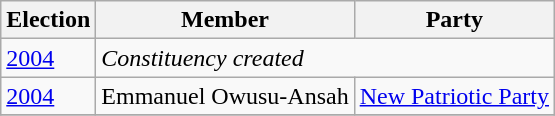<table class="wikitable">
<tr>
<th>Election</th>
<th>Member</th>
<th>Party</th>
</tr>
<tr>
<td><a href='#'>2004</a></td>
<td colspan="2"><em>Constituency created</em></td>
</tr>
<tr>
<td><a href='#'>2004</a></td>
<td>Emmanuel Owusu-Ansah</td>
<td><a href='#'>New Patriotic Party</a></td>
</tr>
<tr>
</tr>
</table>
